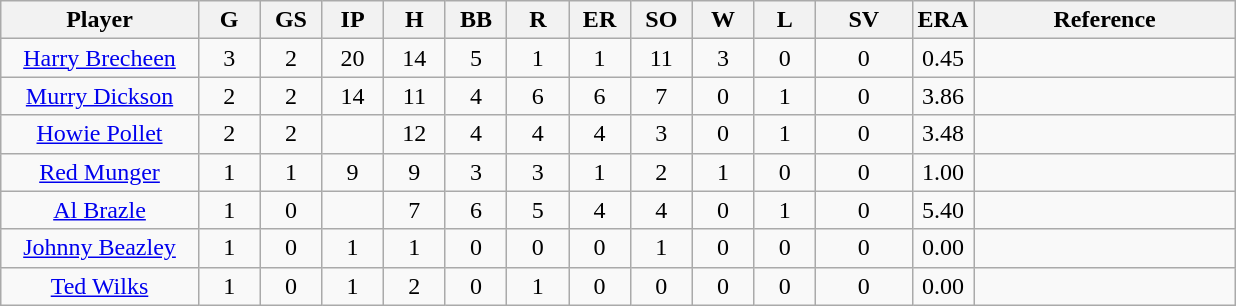<table class="wikitable sortable" style="text-align:center">
<tr>
<th width="16%">Player</th>
<th width="5%">G</th>
<th width="5%">GS</th>
<th width="5%">IP</th>
<th width="5%">H</th>
<th width="5%">BB</th>
<th width="5%">R</th>
<th width="5%">ER</th>
<th width="5%">SO</th>
<th width="5%">W</th>
<th width="5%">L</th>
<th>SV</th>
<th width="5%">ERA</th>
<th>Reference</th>
</tr>
<tr>
<td><a href='#'>Harry Brecheen</a></td>
<td>3</td>
<td>2</td>
<td>20</td>
<td>14</td>
<td>5</td>
<td>1</td>
<td>1</td>
<td>11</td>
<td>3</td>
<td>0</td>
<td>0</td>
<td>0.45</td>
<td></td>
</tr>
<tr>
<td><a href='#'>Murry Dickson</a></td>
<td>2</td>
<td>2</td>
<td>14</td>
<td>11</td>
<td>4</td>
<td>6</td>
<td>6</td>
<td>7</td>
<td>0</td>
<td>1</td>
<td>0</td>
<td>3.86</td>
<td></td>
</tr>
<tr>
<td><a href='#'>Howie Pollet</a></td>
<td>2</td>
<td>2</td>
<td></td>
<td>12</td>
<td>4</td>
<td>4</td>
<td>4</td>
<td>3</td>
<td>0</td>
<td>1</td>
<td>0</td>
<td>3.48</td>
<td></td>
</tr>
<tr>
<td><a href='#'>Red Munger</a></td>
<td>1</td>
<td>1</td>
<td>9</td>
<td>9</td>
<td>3</td>
<td>3</td>
<td>1</td>
<td>2</td>
<td>1</td>
<td>0</td>
<td>0</td>
<td>1.00</td>
<td></td>
</tr>
<tr>
<td><a href='#'>Al Brazle</a></td>
<td>1</td>
<td>0</td>
<td></td>
<td>7</td>
<td>6</td>
<td>5</td>
<td>4</td>
<td>4</td>
<td>0</td>
<td>1</td>
<td>0</td>
<td>5.40</td>
<td></td>
</tr>
<tr>
<td><a href='#'>Johnny Beazley</a></td>
<td>1</td>
<td>0</td>
<td>1</td>
<td>1</td>
<td>0</td>
<td>0</td>
<td>0</td>
<td>1</td>
<td>0</td>
<td>0</td>
<td>0</td>
<td>0.00</td>
<td></td>
</tr>
<tr>
<td><a href='#'>Ted Wilks</a></td>
<td>1</td>
<td>0</td>
<td>1</td>
<td>2</td>
<td>0</td>
<td>1</td>
<td>0</td>
<td>0</td>
<td>0</td>
<td>0</td>
<td>0</td>
<td>0.00</td>
<td></td>
</tr>
</table>
